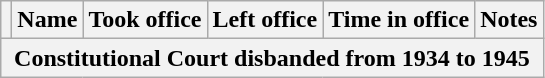<table class="wikitable" style="border:#555;">
<tr>
<th></th>
<th>Name</th>
<th>Took office</th>
<th>Left office</th>
<th>Time in office</th>
<th>Notes<br>
</th>
</tr>
<tr>
<th colspan=8>Constitutional Court disbanded from 1934 to 1945<br>








</th>
</tr>
</table>
